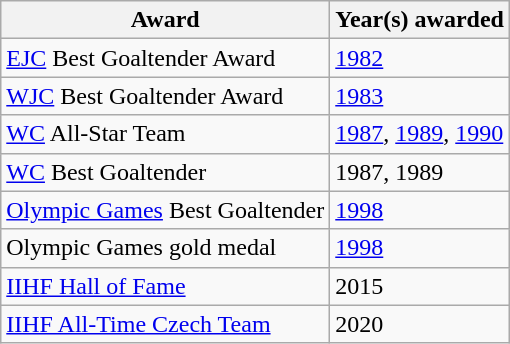<table class="wikitable">
<tr>
<th>Award</th>
<th>Year(s) awarded</th>
</tr>
<tr>
<td><a href='#'>EJC</a> Best Goaltender Award</td>
<td><a href='#'>1982</a></td>
</tr>
<tr>
<td><a href='#'>WJC</a> Best Goaltender Award</td>
<td><a href='#'>1983</a></td>
</tr>
<tr>
<td><a href='#'>WC</a> All-Star Team</td>
<td><a href='#'>1987</a>, <a href='#'>1989</a>, <a href='#'>1990</a></td>
</tr>
<tr>
<td><a href='#'>WC</a> Best Goaltender</td>
<td>1987, 1989</td>
</tr>
<tr>
<td><a href='#'>Olympic Games</a> Best Goaltender</td>
<td><a href='#'>1998</a></td>
</tr>
<tr>
<td>Olympic Games gold medal</td>
<td><a href='#'>1998</a></td>
</tr>
<tr>
<td><a href='#'>IIHF Hall of Fame</a></td>
<td>2015</td>
</tr>
<tr>
<td><a href='#'>IIHF All-Time Czech Team</a></td>
<td>2020</td>
</tr>
</table>
